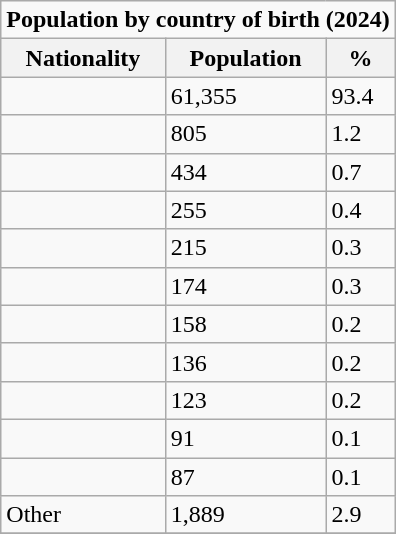<table class="wikitable" style="float:right;">
<tr>
<td colspan="3"><strong>Population by country of birth (2024)</strong></td>
</tr>
<tr \>
<th>Nationality</th>
<th>Population</th>
<th>%</th>
</tr>
<tr>
<td></td>
<td>61,355</td>
<td>93.4</td>
</tr>
<tr>
<td></td>
<td>805</td>
<td>1.2</td>
</tr>
<tr>
<td></td>
<td>434</td>
<td>0.7</td>
</tr>
<tr>
<td></td>
<td>255</td>
<td>0.4</td>
</tr>
<tr>
<td></td>
<td>215</td>
<td>0.3</td>
</tr>
<tr>
<td></td>
<td>174</td>
<td>0.3</td>
</tr>
<tr>
<td></td>
<td>158</td>
<td>0.2</td>
</tr>
<tr>
<td></td>
<td>136</td>
<td>0.2</td>
</tr>
<tr>
<td></td>
<td>123</td>
<td>0.2</td>
</tr>
<tr>
<td></td>
<td>91</td>
<td>0.1</td>
</tr>
<tr>
<td></td>
<td>87</td>
<td>0.1</td>
</tr>
<tr>
<td>Other</td>
<td>1,889</td>
<td>2.9</td>
</tr>
<tr>
</tr>
</table>
